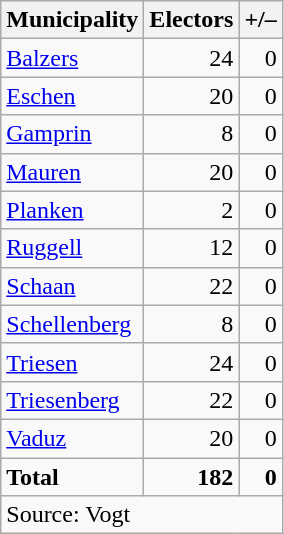<table class="wikitable">
<tr>
<th>Municipality</th>
<th>Electors</th>
<th>+/–</th>
</tr>
<tr>
<td><a href='#'>Balzers</a></td>
<td style="text-align: right;">24</td>
<td align="right">0</td>
</tr>
<tr>
<td><a href='#'>Eschen</a></td>
<td style="text-align: right;">20</td>
<td align="right">0</td>
</tr>
<tr>
<td><a href='#'>Gamprin</a></td>
<td style="text-align: right;">8</td>
<td align="right">0</td>
</tr>
<tr>
<td><a href='#'>Mauren</a></td>
<td style="text-align: right;">20</td>
<td align="right">0</td>
</tr>
<tr>
<td><a href='#'>Planken</a></td>
<td style="text-align: right;">2</td>
<td align="right">0</td>
</tr>
<tr>
<td><a href='#'>Ruggell</a></td>
<td style="text-align: right;">12</td>
<td align="right">0</td>
</tr>
<tr>
<td><a href='#'>Schaan</a></td>
<td style="text-align: right;">22</td>
<td align="right">0</td>
</tr>
<tr>
<td><a href='#'>Schellenberg</a></td>
<td style="text-align: right;">8</td>
<td align="right">0</td>
</tr>
<tr>
<td><a href='#'>Triesen</a></td>
<td style="text-align: right;">24</td>
<td align="right">0</td>
</tr>
<tr>
<td><a href='#'>Triesenberg</a></td>
<td style="text-align: right;">22</td>
<td align="right">0</td>
</tr>
<tr>
<td><a href='#'>Vaduz</a></td>
<td style="text-align: right;">20</td>
<td align="right">0</td>
</tr>
<tr>
<td><strong>Total</strong></td>
<td align="right"><strong>182</strong></td>
<td align="right"><strong>0</strong></td>
</tr>
<tr>
<td colspan="3">Source: Vogt</td>
</tr>
</table>
